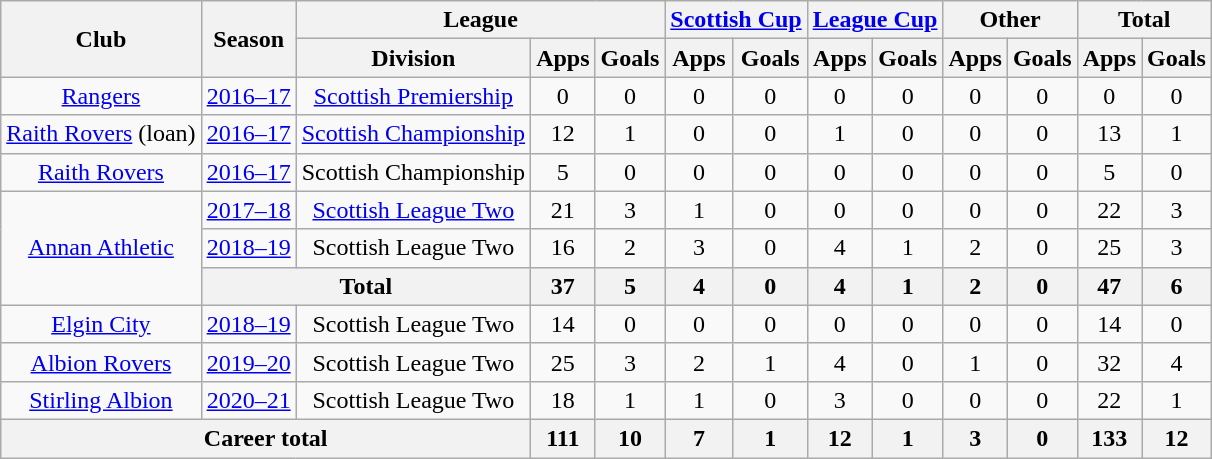<table class="wikitable" style="text-align: center">
<tr>
<th rowspan="2">Club</th>
<th rowspan="2">Season</th>
<th colspan="3">League</th>
<th colspan="2"><a href='#'>Scottish Cup</a></th>
<th colspan="2"><a href='#'>League Cup</a></th>
<th colspan="2">Other</th>
<th colspan="2">Total</th>
</tr>
<tr>
<th>Division</th>
<th>Apps</th>
<th>Goals</th>
<th>Apps</th>
<th>Goals</th>
<th>Apps</th>
<th>Goals</th>
<th>Apps</th>
<th>Goals</th>
<th>Apps</th>
<th>Goals</th>
</tr>
<tr>
<td><a href='#'>Rangers</a></td>
<td><a href='#'>2016–17</a></td>
<td><a href='#'>Scottish Premiership</a></td>
<td>0</td>
<td>0</td>
<td>0</td>
<td>0</td>
<td>0</td>
<td>0</td>
<td>0</td>
<td>0</td>
<td>0</td>
<td>0</td>
</tr>
<tr>
<td><a href='#'>Raith Rovers</a> (loan)</td>
<td><a href='#'>2016–17</a></td>
<td><a href='#'>Scottish Championship</a></td>
<td>12</td>
<td>1</td>
<td>0</td>
<td>0</td>
<td>1</td>
<td>0</td>
<td>0</td>
<td>0</td>
<td>13</td>
<td>1</td>
</tr>
<tr>
<td><a href='#'>Raith Rovers</a></td>
<td><a href='#'>2016–17</a></td>
<td>Scottish Championship</td>
<td>5</td>
<td>0</td>
<td>0</td>
<td>0</td>
<td>0</td>
<td>0</td>
<td>0</td>
<td>0</td>
<td>5</td>
<td>0</td>
</tr>
<tr>
<td rowspan=3><a href='#'>Annan Athletic</a></td>
<td><a href='#'>2017–18</a></td>
<td><a href='#'>Scottish League Two</a></td>
<td>21</td>
<td>3</td>
<td>1</td>
<td>0</td>
<td>0</td>
<td>0</td>
<td>0</td>
<td>0</td>
<td>22</td>
<td>3</td>
</tr>
<tr>
<td><a href='#'>2018–19</a></td>
<td>Scottish League Two</td>
<td>16</td>
<td>2</td>
<td>3</td>
<td>0</td>
<td>4</td>
<td>1</td>
<td>2</td>
<td>0</td>
<td>25</td>
<td>3</td>
</tr>
<tr>
<th colspan=2>Total</th>
<th>37</th>
<th>5</th>
<th>4</th>
<th>0</th>
<th>4</th>
<th>1</th>
<th>2</th>
<th>0</th>
<th>47</th>
<th>6</th>
</tr>
<tr>
<td><a href='#'>Elgin City</a></td>
<td><a href='#'>2018–19</a></td>
<td>Scottish League Two</td>
<td>14</td>
<td>0</td>
<td>0</td>
<td>0</td>
<td>0</td>
<td>0</td>
<td>0</td>
<td>0</td>
<td>14</td>
<td>0</td>
</tr>
<tr>
<td><a href='#'>Albion Rovers</a></td>
<td><a href='#'>2019–20</a></td>
<td>Scottish League Two</td>
<td>25</td>
<td>3</td>
<td>2</td>
<td>1</td>
<td>4</td>
<td>0</td>
<td>1</td>
<td>0</td>
<td>32</td>
<td>4</td>
</tr>
<tr>
<td><a href='#'>Stirling Albion</a></td>
<td><a href='#'>2020–21</a></td>
<td>Scottish League Two</td>
<td>18</td>
<td>1</td>
<td>1</td>
<td>0</td>
<td>3</td>
<td>0</td>
<td>0</td>
<td>0</td>
<td>22</td>
<td>1</td>
</tr>
<tr>
<th colspan="3">Career total</th>
<th>111</th>
<th>10</th>
<th>7</th>
<th>1</th>
<th>12</th>
<th>1</th>
<th>3</th>
<th>0</th>
<th>133</th>
<th>12</th>
</tr>
</table>
